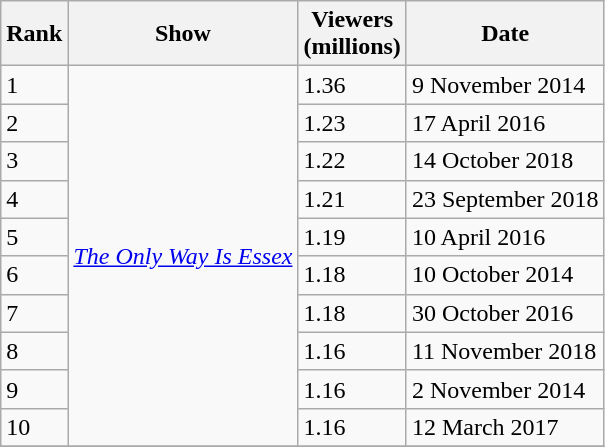<table class="wikitable">
<tr>
<th>Rank</th>
<th>Show</th>
<th>Viewers<br>(millions)</th>
<th>Date</th>
</tr>
<tr>
<td>1</td>
<td rowspan="10"><em><a href='#'>The Only Way Is Essex</a></em></td>
<td>1.36</td>
<td>9 November 2014</td>
</tr>
<tr>
<td>2</td>
<td>1.23</td>
<td>17 April 2016</td>
</tr>
<tr>
<td>3</td>
<td>1.22</td>
<td>14 October 2018</td>
</tr>
<tr>
<td>4</td>
<td>1.21</td>
<td>23 September 2018</td>
</tr>
<tr>
<td>5</td>
<td>1.19</td>
<td>10 April 2016</td>
</tr>
<tr>
<td>6</td>
<td>1.18</td>
<td>10 October 2014</td>
</tr>
<tr>
<td>7</td>
<td>1.18</td>
<td>30 October 2016</td>
</tr>
<tr>
<td>8</td>
<td>1.16</td>
<td>11 November 2018</td>
</tr>
<tr>
<td>9</td>
<td>1.16</td>
<td>2 November 2014</td>
</tr>
<tr>
<td>10</td>
<td>1.16</td>
<td>12 March 2017</td>
</tr>
<tr>
</tr>
</table>
